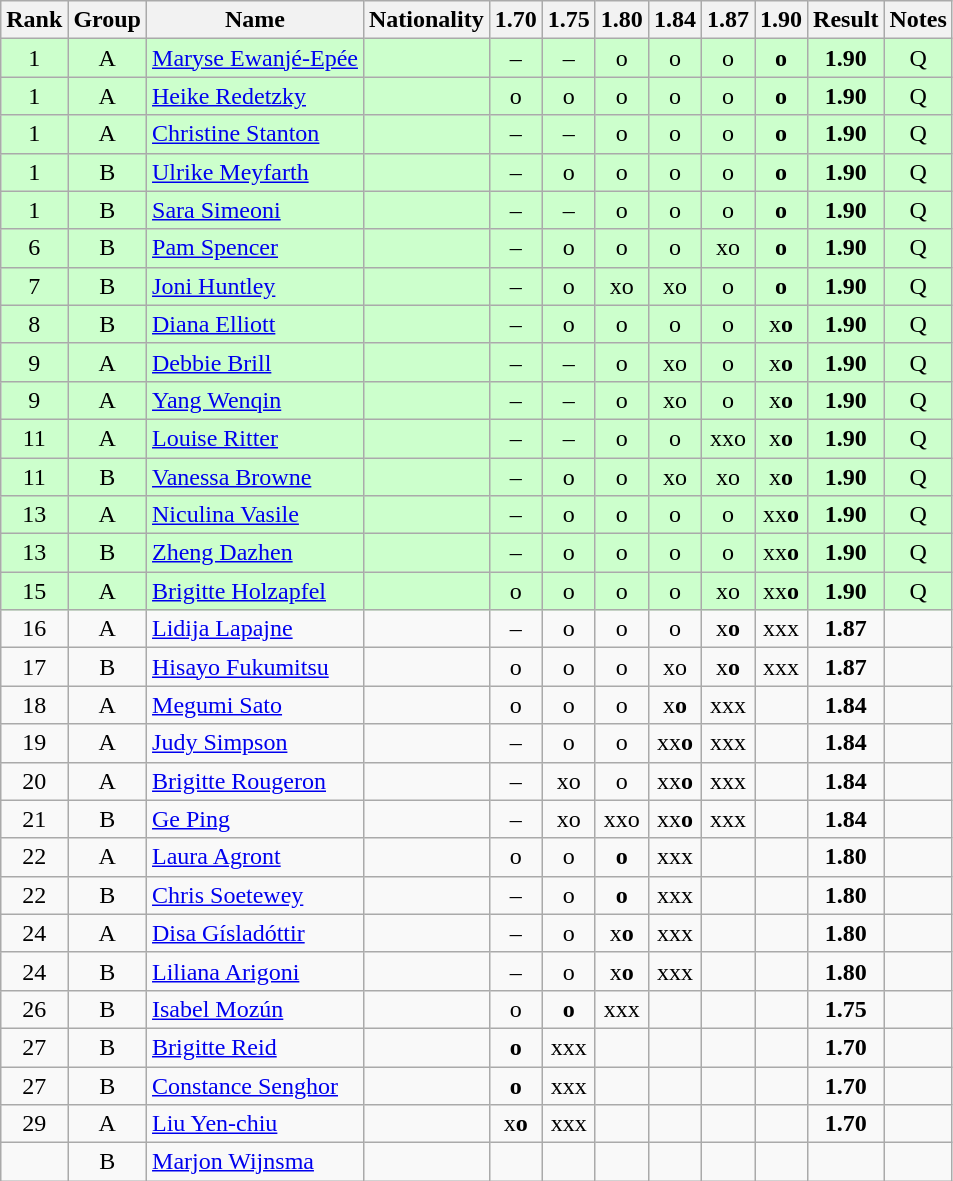<table class="wikitable sortable" style="text-align:center">
<tr>
<th>Rank</th>
<th>Group</th>
<th>Name</th>
<th>Nationality</th>
<th>1.70</th>
<th>1.75</th>
<th>1.80</th>
<th>1.84</th>
<th>1.87</th>
<th>1.90</th>
<th>Result</th>
<th>Notes</th>
</tr>
<tr bgcolor=ccffcc>
<td>1</td>
<td>A</td>
<td align=left><a href='#'>Maryse Ewanjé-Epée</a></td>
<td align=left></td>
<td>–</td>
<td>–</td>
<td>o</td>
<td>o</td>
<td>o</td>
<td><strong>o</strong></td>
<td><strong>1.90</strong></td>
<td>Q</td>
</tr>
<tr bgcolor=ccffcc>
<td>1</td>
<td>A</td>
<td align=left><a href='#'>Heike Redetzky</a></td>
<td align=left></td>
<td>o</td>
<td>o</td>
<td>o</td>
<td>o</td>
<td>o</td>
<td><strong>o</strong></td>
<td><strong>1.90</strong></td>
<td>Q</td>
</tr>
<tr bgcolor=ccffcc>
<td>1</td>
<td>A</td>
<td align=left><a href='#'>Christine Stanton</a></td>
<td align=left></td>
<td>–</td>
<td>–</td>
<td>o</td>
<td>o</td>
<td>o</td>
<td><strong>o</strong></td>
<td><strong>1.90</strong></td>
<td>Q</td>
</tr>
<tr bgcolor=ccffcc>
<td>1</td>
<td>B</td>
<td align=left><a href='#'>Ulrike Meyfarth</a></td>
<td align=left></td>
<td>–</td>
<td>o</td>
<td>o</td>
<td>o</td>
<td>o</td>
<td><strong>o</strong></td>
<td><strong>1.90</strong></td>
<td>Q</td>
</tr>
<tr bgcolor=ccffcc>
<td>1</td>
<td>B</td>
<td align=left><a href='#'>Sara Simeoni</a></td>
<td align=left></td>
<td>–</td>
<td>–</td>
<td>o</td>
<td>o</td>
<td>o</td>
<td><strong>o</strong></td>
<td><strong>1.90</strong></td>
<td>Q</td>
</tr>
<tr bgcolor=ccffcc>
<td>6</td>
<td>B</td>
<td align=left><a href='#'>Pam Spencer</a></td>
<td align=left></td>
<td>–</td>
<td>o</td>
<td>o</td>
<td>o</td>
<td>xo</td>
<td><strong>o</strong></td>
<td><strong>1.90</strong></td>
<td>Q</td>
</tr>
<tr bgcolor=ccffcc>
<td>7</td>
<td>B</td>
<td align=left><a href='#'>Joni Huntley</a></td>
<td align=left></td>
<td>–</td>
<td>o</td>
<td>xo</td>
<td>xo</td>
<td>o</td>
<td><strong>o</strong></td>
<td><strong>1.90</strong></td>
<td>Q</td>
</tr>
<tr bgcolor=ccffcc>
<td>8</td>
<td>B</td>
<td align=left><a href='#'>Diana Elliott</a></td>
<td align=left></td>
<td>–</td>
<td>o</td>
<td>o</td>
<td>o</td>
<td>o</td>
<td>x<strong>o</strong></td>
<td><strong>1.90</strong></td>
<td>Q</td>
</tr>
<tr bgcolor=ccffcc>
<td>9</td>
<td>A</td>
<td align=left><a href='#'>Debbie Brill</a></td>
<td align=left></td>
<td>–</td>
<td>–</td>
<td>o</td>
<td>xo</td>
<td>o</td>
<td>x<strong>o</strong></td>
<td><strong>1.90</strong></td>
<td>Q</td>
</tr>
<tr bgcolor=ccffcc>
<td>9</td>
<td>A</td>
<td align=left><a href='#'>Yang Wenqin</a></td>
<td align=left></td>
<td>–</td>
<td>–</td>
<td>o</td>
<td>xo</td>
<td>o</td>
<td>x<strong>o</strong></td>
<td><strong>1.90</strong></td>
<td>Q</td>
</tr>
<tr bgcolor=ccffcc>
<td>11</td>
<td>A</td>
<td align=left><a href='#'>Louise Ritter</a></td>
<td align=left></td>
<td>–</td>
<td>–</td>
<td>o</td>
<td>o</td>
<td>xxo</td>
<td>x<strong>o</strong></td>
<td><strong>1.90</strong></td>
<td>Q</td>
</tr>
<tr bgcolor=ccffcc>
<td>11</td>
<td>B</td>
<td align=left><a href='#'>Vanessa Browne</a></td>
<td align=left></td>
<td>–</td>
<td>o</td>
<td>o</td>
<td>xo</td>
<td>xo</td>
<td>x<strong>o</strong></td>
<td><strong>1.90</strong></td>
<td>Q</td>
</tr>
<tr bgcolor=ccffcc>
<td>13</td>
<td>A</td>
<td align=left><a href='#'>Niculina Vasile</a></td>
<td align=left></td>
<td>–</td>
<td>o</td>
<td>o</td>
<td>o</td>
<td>o</td>
<td>xx<strong>o</strong></td>
<td><strong>1.90</strong></td>
<td>Q</td>
</tr>
<tr bgcolor=ccffcc>
<td>13</td>
<td>B</td>
<td align=left><a href='#'>Zheng Dazhen</a></td>
<td align=left></td>
<td>–</td>
<td>o</td>
<td>o</td>
<td>o</td>
<td>o</td>
<td>xx<strong>o</strong></td>
<td><strong>1.90</strong></td>
<td>Q</td>
</tr>
<tr bgcolor=ccffcc>
<td>15</td>
<td>A</td>
<td align=left><a href='#'>Brigitte Holzapfel</a></td>
<td align=left></td>
<td>o</td>
<td>o</td>
<td>o</td>
<td>o</td>
<td>xo</td>
<td>xx<strong>o</strong></td>
<td><strong>1.90</strong></td>
<td>Q</td>
</tr>
<tr>
<td>16</td>
<td>A</td>
<td align=left><a href='#'>Lidija Lapajne</a></td>
<td align=left></td>
<td>–</td>
<td>o</td>
<td>o</td>
<td>o</td>
<td>x<strong>o</strong></td>
<td>xxx</td>
<td><strong>1.87</strong></td>
<td></td>
</tr>
<tr>
<td>17</td>
<td>B</td>
<td align=left><a href='#'>Hisayo Fukumitsu</a></td>
<td align=left></td>
<td>o</td>
<td>o</td>
<td>o</td>
<td>xo</td>
<td>x<strong>o</strong></td>
<td>xxx</td>
<td><strong>1.87</strong></td>
<td></td>
</tr>
<tr>
<td>18</td>
<td>A</td>
<td align=left><a href='#'>Megumi Sato</a></td>
<td align=left></td>
<td>o</td>
<td>o</td>
<td>o</td>
<td>x<strong>o</strong></td>
<td>xxx</td>
<td></td>
<td><strong>1.84</strong></td>
<td></td>
</tr>
<tr>
<td>19</td>
<td>A</td>
<td align=left><a href='#'>Judy Simpson</a></td>
<td align=left></td>
<td>–</td>
<td>o</td>
<td>o</td>
<td>xx<strong>o</strong></td>
<td>xxx</td>
<td></td>
<td><strong>1.84</strong></td>
<td></td>
</tr>
<tr>
<td>20</td>
<td>A</td>
<td align=left><a href='#'>Brigitte Rougeron</a></td>
<td align=left></td>
<td>–</td>
<td>xo</td>
<td>o</td>
<td>xx<strong>o</strong></td>
<td>xxx</td>
<td></td>
<td><strong>1.84</strong></td>
<td></td>
</tr>
<tr>
<td>21</td>
<td>B</td>
<td align=left><a href='#'>Ge Ping</a></td>
<td align=left></td>
<td>–</td>
<td>xo</td>
<td>xxo</td>
<td>xx<strong>o</strong></td>
<td>xxx</td>
<td></td>
<td><strong>1.84</strong></td>
<td></td>
</tr>
<tr>
<td>22</td>
<td>A</td>
<td align=left><a href='#'>Laura Agront</a></td>
<td align=left></td>
<td>o</td>
<td>o</td>
<td><strong>o</strong></td>
<td>xxx</td>
<td></td>
<td></td>
<td><strong>1.80</strong></td>
<td></td>
</tr>
<tr>
<td>22</td>
<td>B</td>
<td align=left><a href='#'>Chris Soetewey</a></td>
<td align=left></td>
<td>–</td>
<td>o</td>
<td><strong>o</strong></td>
<td>xxx</td>
<td></td>
<td></td>
<td><strong>1.80</strong></td>
<td></td>
</tr>
<tr>
<td>24</td>
<td>A</td>
<td align=left><a href='#'>Disa Gísladóttir</a></td>
<td align=left></td>
<td>–</td>
<td>o</td>
<td>x<strong>o</strong></td>
<td>xxx</td>
<td></td>
<td></td>
<td><strong>1.80</strong></td>
<td></td>
</tr>
<tr>
<td>24</td>
<td>B</td>
<td align=left><a href='#'>Liliana Arigoni</a></td>
<td align=left></td>
<td>–</td>
<td>o</td>
<td>x<strong>o</strong></td>
<td>xxx</td>
<td></td>
<td></td>
<td><strong>1.80</strong></td>
<td></td>
</tr>
<tr>
<td>26</td>
<td>B</td>
<td align=left><a href='#'>Isabel Mozún</a></td>
<td align=left></td>
<td>o</td>
<td><strong>o</strong></td>
<td>xxx</td>
<td></td>
<td></td>
<td></td>
<td><strong>1.75</strong></td>
<td></td>
</tr>
<tr>
<td>27</td>
<td>B</td>
<td align=left><a href='#'>Brigitte Reid</a></td>
<td align=left></td>
<td><strong>o</strong></td>
<td>xxx</td>
<td></td>
<td></td>
<td></td>
<td></td>
<td><strong>1.70</strong></td>
<td></td>
</tr>
<tr>
<td>27</td>
<td>B</td>
<td align=left><a href='#'>Constance Senghor</a></td>
<td align=left></td>
<td><strong>o</strong></td>
<td>xxx</td>
<td></td>
<td></td>
<td></td>
<td></td>
<td><strong>1.70</strong></td>
<td></td>
</tr>
<tr>
<td>29</td>
<td>A</td>
<td align=left><a href='#'>Liu Yen-chiu</a></td>
<td align=left></td>
<td>x<strong>o</strong></td>
<td>xxx</td>
<td></td>
<td></td>
<td></td>
<td></td>
<td><strong>1.70</strong></td>
<td></td>
</tr>
<tr>
<td></td>
<td>B</td>
<td align=left><a href='#'>Marjon Wijnsma</a></td>
<td align=left></td>
<td></td>
<td></td>
<td></td>
<td></td>
<td></td>
<td></td>
<td><strong></strong></td>
<td></td>
</tr>
</table>
